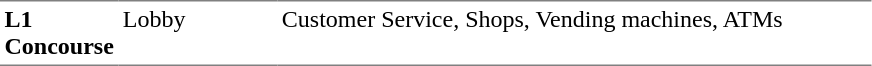<table table border=0 cellspacing=0 cellpadding=3>
<tr>
<td style="border-bottom:solid 1px gray; border-top:solid 1px gray;" valign=top width=50><strong>L1<br>Concourse</strong></td>
<td style="border-bottom:solid 1px gray; border-top:solid 1px gray;" valign=top width=100>Lobby</td>
<td style="border-bottom:solid 1px gray; border-top:solid 1px gray;" valign=top width=390>Customer Service, Shops, Vending machines, ATMs</td>
</tr>
</table>
